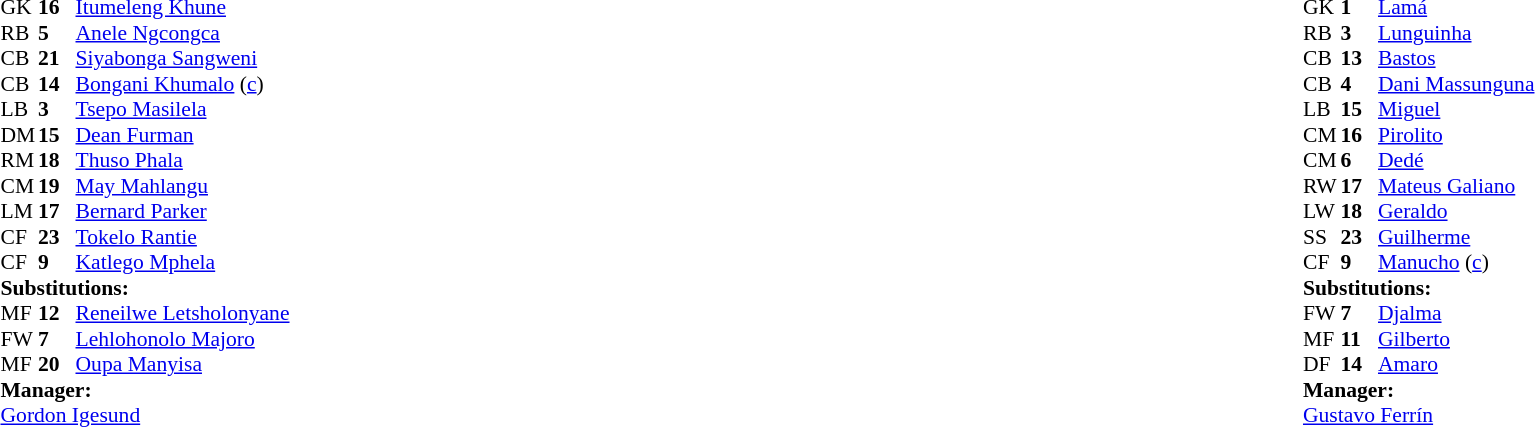<table width="100%">
<tr>
<td valign="top" width="50%"><br><table style="font-size: 90%" cellspacing="0" cellpadding="0">
<tr>
<th width="25"></th>
<th width="25"></th>
</tr>
<tr>
<td>GK</td>
<td><strong>16</strong></td>
<td><a href='#'>Itumeleng Khune</a></td>
</tr>
<tr>
<td>RB</td>
<td><strong>5</strong></td>
<td><a href='#'>Anele Ngcongca</a></td>
</tr>
<tr>
<td>CB</td>
<td><strong>21</strong></td>
<td><a href='#'>Siyabonga Sangweni</a></td>
</tr>
<tr>
<td>CB</td>
<td><strong>14</strong></td>
<td><a href='#'>Bongani Khumalo</a> (<a href='#'>c</a>)</td>
</tr>
<tr>
<td>LB</td>
<td><strong>3</strong></td>
<td><a href='#'>Tsepo Masilela</a></td>
</tr>
<tr>
<td>DM</td>
<td><strong>15</strong></td>
<td><a href='#'>Dean Furman</a></td>
</tr>
<tr>
<td>RM</td>
<td><strong>18</strong></td>
<td><a href='#'>Thuso Phala</a></td>
</tr>
<tr>
<td>CM</td>
<td><strong>19</strong></td>
<td><a href='#'>May Mahlangu</a></td>
<td></td>
<td></td>
</tr>
<tr>
<td>LM</td>
<td><strong>17</strong></td>
<td><a href='#'>Bernard Parker</a></td>
</tr>
<tr>
<td>CF</td>
<td><strong>23</strong></td>
<td><a href='#'>Tokelo Rantie</a></td>
<td></td>
<td></td>
</tr>
<tr>
<td>CF</td>
<td><strong>9</strong></td>
<td><a href='#'>Katlego Mphela</a></td>
<td></td>
<td></td>
</tr>
<tr>
<td colspan=3><strong>Substitutions:</strong></td>
</tr>
<tr>
<td>MF</td>
<td><strong>12</strong></td>
<td><a href='#'>Reneilwe Letsholonyane</a></td>
<td></td>
<td></td>
</tr>
<tr>
<td>FW</td>
<td><strong>7</strong></td>
<td><a href='#'>Lehlohonolo Majoro</a></td>
<td></td>
<td></td>
</tr>
<tr>
<td>MF</td>
<td><strong>20</strong></td>
<td><a href='#'>Oupa Manyisa</a></td>
<td></td>
<td></td>
</tr>
<tr>
<td colspan=3><strong>Manager:</strong></td>
</tr>
<tr>
<td colspan=3><a href='#'>Gordon Igesund</a></td>
</tr>
</table>
</td>
<td valign="top"></td>
<td valign="top" width="50%"><br><table style="font-size: 90%" cellspacing="0" cellpadding="0" align="center">
<tr>
<th width=25></th>
<th width=25></th>
</tr>
<tr>
<td>GK</td>
<td><strong>1</strong></td>
<td><a href='#'>Lamá</a></td>
</tr>
<tr>
<td>RB</td>
<td><strong>3</strong></td>
<td><a href='#'>Lunguinha</a></td>
</tr>
<tr>
<td>CB</td>
<td><strong>13</strong></td>
<td><a href='#'>Bastos</a></td>
</tr>
<tr>
<td>CB</td>
<td><strong>4</strong></td>
<td><a href='#'>Dani Massunguna</a></td>
<td></td>
</tr>
<tr>
<td>LB</td>
<td><strong>15</strong></td>
<td><a href='#'>Miguel</a></td>
</tr>
<tr>
<td>CM</td>
<td><strong>16</strong></td>
<td><a href='#'>Pirolito</a></td>
</tr>
<tr>
<td>CM</td>
<td><strong>6</strong></td>
<td><a href='#'>Dedé</a></td>
<td></td>
<td></td>
</tr>
<tr>
<td>RW</td>
<td><strong>17</strong></td>
<td><a href='#'>Mateus Galiano</a></td>
</tr>
<tr>
<td>LW</td>
<td><strong>18</strong></td>
<td><a href='#'>Geraldo</a></td>
<td></td>
<td></td>
</tr>
<tr>
<td>SS</td>
<td><strong>23</strong></td>
<td><a href='#'>Guilherme</a></td>
<td></td>
<td></td>
</tr>
<tr>
<td>CF</td>
<td><strong>9</strong></td>
<td><a href='#'>Manucho</a> (<a href='#'>c</a>)</td>
</tr>
<tr>
<td colspan=3><strong>Substitutions:</strong></td>
</tr>
<tr>
<td>FW</td>
<td><strong>7</strong></td>
<td><a href='#'>Djalma</a></td>
<td></td>
<td></td>
</tr>
<tr>
<td>MF</td>
<td><strong>11</strong></td>
<td><a href='#'>Gilberto</a></td>
<td></td>
<td></td>
</tr>
<tr>
<td>DF</td>
<td><strong>14</strong></td>
<td><a href='#'>Amaro</a></td>
<td></td>
<td></td>
</tr>
<tr>
<td colspan=3><strong>Manager:</strong></td>
</tr>
<tr>
<td colspan=3> <a href='#'>Gustavo Ferrín</a></td>
</tr>
</table>
</td>
</tr>
</table>
